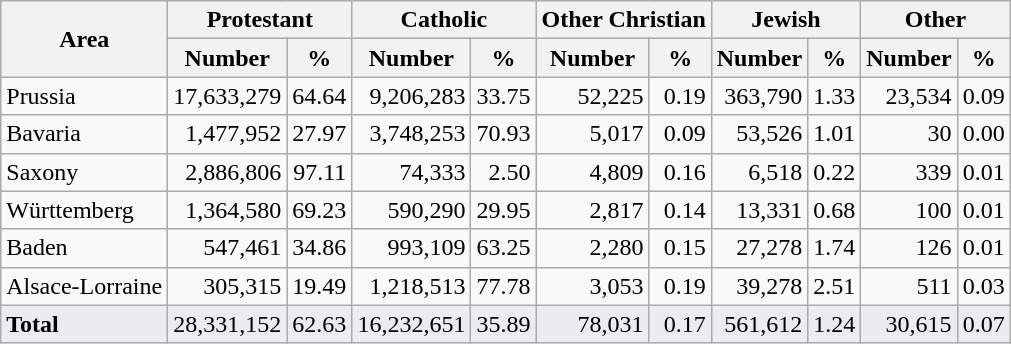<table class="wikitable sortable" style="text-align:right">
<tr>
<th rowspan="2">Area</th>
<th colspan="2">Protestant</th>
<th colspan="2">Catholic</th>
<th colspan="2">Other Christian</th>
<th colspan="2">Jewish</th>
<th colspan="2">Other</th>
</tr>
<tr>
<th>Number</th>
<th>%</th>
<th>Number</th>
<th>%</th>
<th>Number</th>
<th>%</th>
<th>Number</th>
<th>%</th>
<th>Number</th>
<th>%</th>
</tr>
<tr>
<td style="text-align:left">Prussia</td>
<td>17,633,279</td>
<td>64.64</td>
<td>9,206,283</td>
<td>33.75</td>
<td>52,225</td>
<td>0.19</td>
<td>363,790</td>
<td>1.33</td>
<td>23,534</td>
<td>0.09</td>
</tr>
<tr>
<td style="text-align:left">Bavaria</td>
<td>1,477,952</td>
<td>27.97</td>
<td>3,748,253</td>
<td>70.93</td>
<td>5,017</td>
<td>0.09</td>
<td>53,526</td>
<td>1.01</td>
<td>30</td>
<td>0.00</td>
</tr>
<tr>
<td style="text-align:left">Saxony</td>
<td>2,886,806</td>
<td>97.11</td>
<td>74,333</td>
<td>2.50</td>
<td>4,809</td>
<td>0.16</td>
<td>6,518</td>
<td>0.22</td>
<td>339</td>
<td>0.01</td>
</tr>
<tr>
<td style="text-align:left">Württemberg</td>
<td>1,364,580</td>
<td>69.23</td>
<td>590,290</td>
<td>29.95</td>
<td>2,817</td>
<td>0.14</td>
<td>13,331</td>
<td>0.68</td>
<td>100</td>
<td>0.01</td>
</tr>
<tr>
<td style="text-align:left">Baden</td>
<td>547,461</td>
<td>34.86</td>
<td>993,109</td>
<td>63.25</td>
<td>2,280</td>
<td>0.15</td>
<td>27,278</td>
<td>1.74</td>
<td>126</td>
<td>0.01</td>
</tr>
<tr>
<td style="text-align:left">Alsace-Lorraine</td>
<td>305,315</td>
<td>19.49</td>
<td>1,218,513</td>
<td>77.78</td>
<td>3,053</td>
<td>0.19</td>
<td>39,278</td>
<td>2.51</td>
<td>511</td>
<td>0.03</td>
</tr>
<tr style="background:#EAECF0"  class="sortbottom">
<td style="text-align:left"><strong>Total</strong></td>
<td>28,331,152</td>
<td>62.63</td>
<td>16,232,651</td>
<td>35.89</td>
<td>78,031</td>
<td>0.17</td>
<td>561,612</td>
<td>1.24</td>
<td>30,615</td>
<td>0.07</td>
</tr>
</table>
